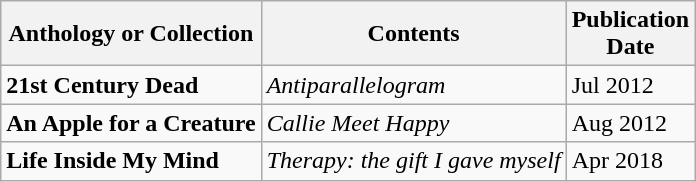<table class="wikitable">
<tr>
<th>Anthology or Collection</th>
<th>Contents</th>
<th>Publication<br>Date</th>
</tr>
<tr>
<td><strong>21st Century Dead</strong></td>
<td><em>Antiparallelogram</em></td>
<td>Jul 2012</td>
</tr>
<tr>
<td><strong>An Apple for a Creature</strong></td>
<td><em>Callie Meet Happy</em></td>
<td>Aug 2012</td>
</tr>
<tr>
<td><strong>Life Inside My Mind</strong></td>
<td><em>Therapy: the gift I gave myself</em></td>
<td>Apr 2018</td>
</tr>
</table>
